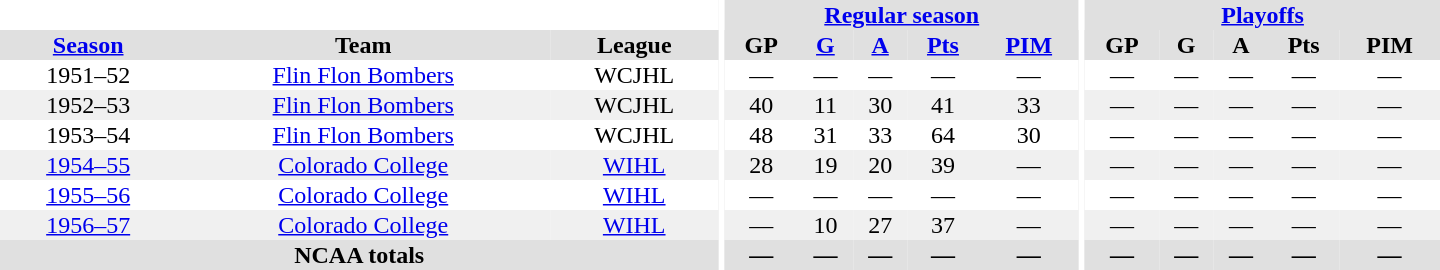<table border="0" cellpadding="1" cellspacing="0" style="text-align:center; width:60em">
<tr bgcolor="#e0e0e0">
<th colspan="3" bgcolor="#ffffff"></th>
<th rowspan="99" bgcolor="#ffffff"></th>
<th colspan="5"><a href='#'>Regular season</a></th>
<th rowspan="99" bgcolor="#ffffff"></th>
<th colspan="5"><a href='#'>Playoffs</a></th>
</tr>
<tr bgcolor="#e0e0e0">
<th><a href='#'>Season</a></th>
<th>Team</th>
<th>League</th>
<th>GP</th>
<th><a href='#'>G</a></th>
<th><a href='#'>A</a></th>
<th><a href='#'>Pts</a></th>
<th><a href='#'>PIM</a></th>
<th>GP</th>
<th>G</th>
<th>A</th>
<th>Pts</th>
<th>PIM</th>
</tr>
<tr>
<td>1951–52</td>
<td><a href='#'>Flin Flon Bombers</a></td>
<td>WCJHL</td>
<td>—</td>
<td>—</td>
<td>—</td>
<td>—</td>
<td>—</td>
<td>—</td>
<td>—</td>
<td>—</td>
<td>—</td>
<td>—</td>
</tr>
<tr bgcolor="f0f0f0">
<td>1952–53</td>
<td><a href='#'>Flin Flon Bombers</a></td>
<td>WCJHL</td>
<td>40</td>
<td>11</td>
<td>30</td>
<td>41</td>
<td>33</td>
<td>—</td>
<td>—</td>
<td>—</td>
<td>—</td>
<td>—</td>
</tr>
<tr>
<td>1953–54</td>
<td><a href='#'>Flin Flon Bombers</a></td>
<td>WCJHL</td>
<td>48</td>
<td>31</td>
<td>33</td>
<td>64</td>
<td>30</td>
<td>—</td>
<td>—</td>
<td>—</td>
<td>—</td>
<td>—</td>
</tr>
<tr bgcolor="f0f0f0">
<td><a href='#'>1954–55</a></td>
<td><a href='#'>Colorado College</a></td>
<td><a href='#'>WIHL</a></td>
<td>28</td>
<td>19</td>
<td>20</td>
<td>39</td>
<td>—</td>
<td>—</td>
<td>—</td>
<td>—</td>
<td>—</td>
<td>—</td>
</tr>
<tr>
<td><a href='#'>1955–56</a></td>
<td><a href='#'>Colorado College</a></td>
<td><a href='#'>WIHL</a></td>
<td>—</td>
<td>—</td>
<td>—</td>
<td>—</td>
<td>—</td>
<td>—</td>
<td>—</td>
<td>—</td>
<td>—</td>
<td>—</td>
</tr>
<tr bgcolor="f0f0f0">
<td><a href='#'>1956–57</a></td>
<td><a href='#'>Colorado College</a></td>
<td><a href='#'>WIHL</a></td>
<td>—</td>
<td>10</td>
<td>27</td>
<td>37</td>
<td>—</td>
<td>—</td>
<td>—</td>
<td>—</td>
<td>—</td>
<td>—</td>
</tr>
<tr bgcolor="#e0e0e0">
<th colspan="3">NCAA totals</th>
<th>—</th>
<th>—</th>
<th>—</th>
<th>—</th>
<th>—</th>
<th>—</th>
<th>—</th>
<th>—</th>
<th>—</th>
<th>—</th>
</tr>
</table>
